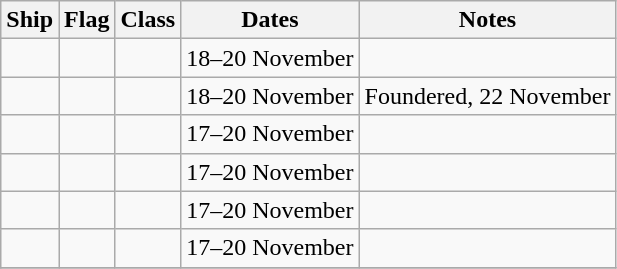<table class="wikitable sortable">
<tr>
<th>Ship</th>
<th>Flag</th>
<th>Class</th>
<th>Dates</th>
<th>Notes</th>
</tr>
<tr>
<td></td>
<td></td>
<td></td>
<td>18–20 November</td>
<td></td>
</tr>
<tr>
<td></td>
<td></td>
<td></td>
<td>18–20 November</td>
<td>Foundered, 22 November</td>
</tr>
<tr>
<td></td>
<td></td>
<td></td>
<td>17–20 November</td>
<td></td>
</tr>
<tr>
<td></td>
<td></td>
<td></td>
<td>17–20 November</td>
<td></td>
</tr>
<tr>
<td></td>
<td></td>
<td></td>
<td>17–20 November</td>
<td></td>
</tr>
<tr>
<td></td>
<td></td>
<td></td>
<td>17–20 November</td>
<td></td>
</tr>
<tr>
</tr>
</table>
